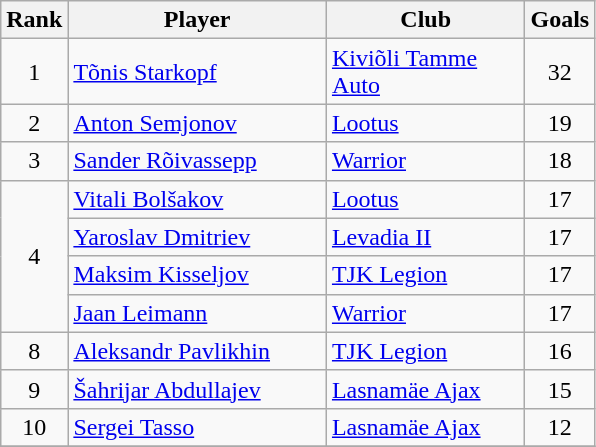<table class="wikitable" style="text-align:center">
<tr>
<th>Rank</th>
<th width=165px>Player</th>
<th width=125px>Club</th>
<th>Goals</th>
</tr>
<tr>
<td rowspan=1>1</td>
<td align="left"> <a href='#'>Tõnis Starkopf</a></td>
<td align="left"><a href='#'>Kiviõli Tamme Auto</a></td>
<td>32</td>
</tr>
<tr>
<td rowspan=1>2</td>
<td align="left"> <a href='#'>Anton Semjonov</a></td>
<td align="left"><a href='#'>Lootus</a></td>
<td>19</td>
</tr>
<tr>
<td rowspan=1>3</td>
<td align="left"> <a href='#'>Sander Rõivassepp</a></td>
<td align="left"><a href='#'>Warrior</a></td>
<td>18</td>
</tr>
<tr>
<td rowspan=4>4</td>
<td align="left"> <a href='#'>Vitali Bolšakov</a></td>
<td align="left"><a href='#'>Lootus</a></td>
<td>17</td>
</tr>
<tr>
<td align="left"> <a href='#'>Yaroslav Dmitriev</a></td>
<td align="left"><a href='#'>Levadia II</a></td>
<td>17</td>
</tr>
<tr>
<td align="left"> <a href='#'>Maksim Kisseljov</a></td>
<td align="left"><a href='#'>TJK Legion</a></td>
<td>17</td>
</tr>
<tr>
<td align="left"> <a href='#'>Jaan Leimann</a></td>
<td align="left"><a href='#'>Warrior</a></td>
<td>17</td>
</tr>
<tr>
<td rowspan=1>8</td>
<td align="left"> <a href='#'>Aleksandr Pavlikhin</a></td>
<td align="left"><a href='#'>TJK Legion</a></td>
<td>16</td>
</tr>
<tr>
<td rowspan=1>9</td>
<td align="left"> <a href='#'>Šahrijar Abdullajev</a></td>
<td align="left"><a href='#'>Lasnamäe Ajax</a></td>
<td>15</td>
</tr>
<tr>
<td rowspan=1>10</td>
<td align="left"> <a href='#'>Sergei Tasso</a></td>
<td align="left"><a href='#'>Lasnamäe Ajax</a></td>
<td>12</td>
</tr>
<tr>
</tr>
</table>
